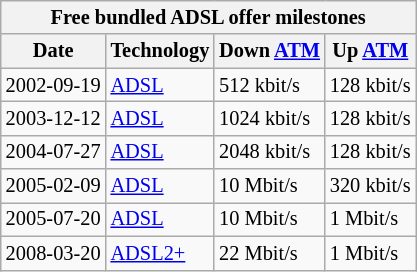<table class="wikitable" style="font-size: 85%; text-align: left;">
<tr>
<th colspan="4">Free bundled ADSL offer milestones</th>
</tr>
<tr>
<th>Date</th>
<th>Technology</th>
<th>Down <a href='#'>ATM</a></th>
<th>Up <a href='#'>ATM</a></th>
</tr>
<tr>
<td>2002-09-19</td>
<td><a href='#'>ADSL</a></td>
<td>512 kbit/s</td>
<td>128 kbit/s</td>
</tr>
<tr>
<td>2003-12-12</td>
<td><a href='#'>ADSL</a></td>
<td>1024 kbit/s</td>
<td>128 kbit/s</td>
</tr>
<tr>
<td>2004-07-27</td>
<td><a href='#'>ADSL</a></td>
<td>2048 kbit/s</td>
<td>128 kbit/s</td>
</tr>
<tr>
<td>2005-02-09</td>
<td><a href='#'>ADSL</a></td>
<td>10 Mbit/s</td>
<td>320 kbit/s</td>
</tr>
<tr>
<td>2005-07-20</td>
<td><a href='#'>ADSL</a></td>
<td>10 Mbit/s</td>
<td>1 Mbit/s</td>
</tr>
<tr>
<td>2008-03-20</td>
<td><a href='#'>ADSL2+</a></td>
<td>22 Mbit/s</td>
<td>1 Mbit/s</td>
</tr>
</table>
